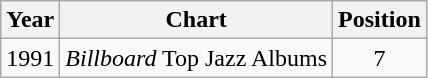<table class="wikitable">
<tr>
<th>Year</th>
<th>Chart</th>
<th>Position</th>
</tr>
<tr>
<td>1991</td>
<td><em>Billboard</em> Top Jazz Albums</td>
<td align="center">7</td>
</tr>
</table>
